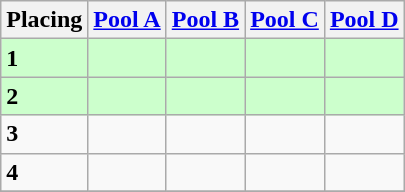<table class=wikitable style="border:1px solid #AAAAAA;">
<tr>
<th>Placing</th>
<th><a href='#'>Pool A</a></th>
<th><a href='#'>Pool B</a></th>
<th><a href='#'>Pool C</a></th>
<th><a href='#'>Pool D</a></th>
</tr>
<tr style="background: #ccffcc;">
<td><strong>1</strong></td>
<td></td>
<td></td>
<td></td>
<td></td>
</tr>
<tr style="background: #ccffcc;">
<td><strong>2</strong></td>
<td></td>
<td></td>
<td></td>
<td></td>
</tr>
<tr>
<td><strong>3</strong></td>
<td></td>
<td></td>
<td></td>
<td></td>
</tr>
<tr>
<td><strong>4</strong></td>
<td></td>
<td></td>
<td></td>
<td></td>
</tr>
<tr>
</tr>
</table>
